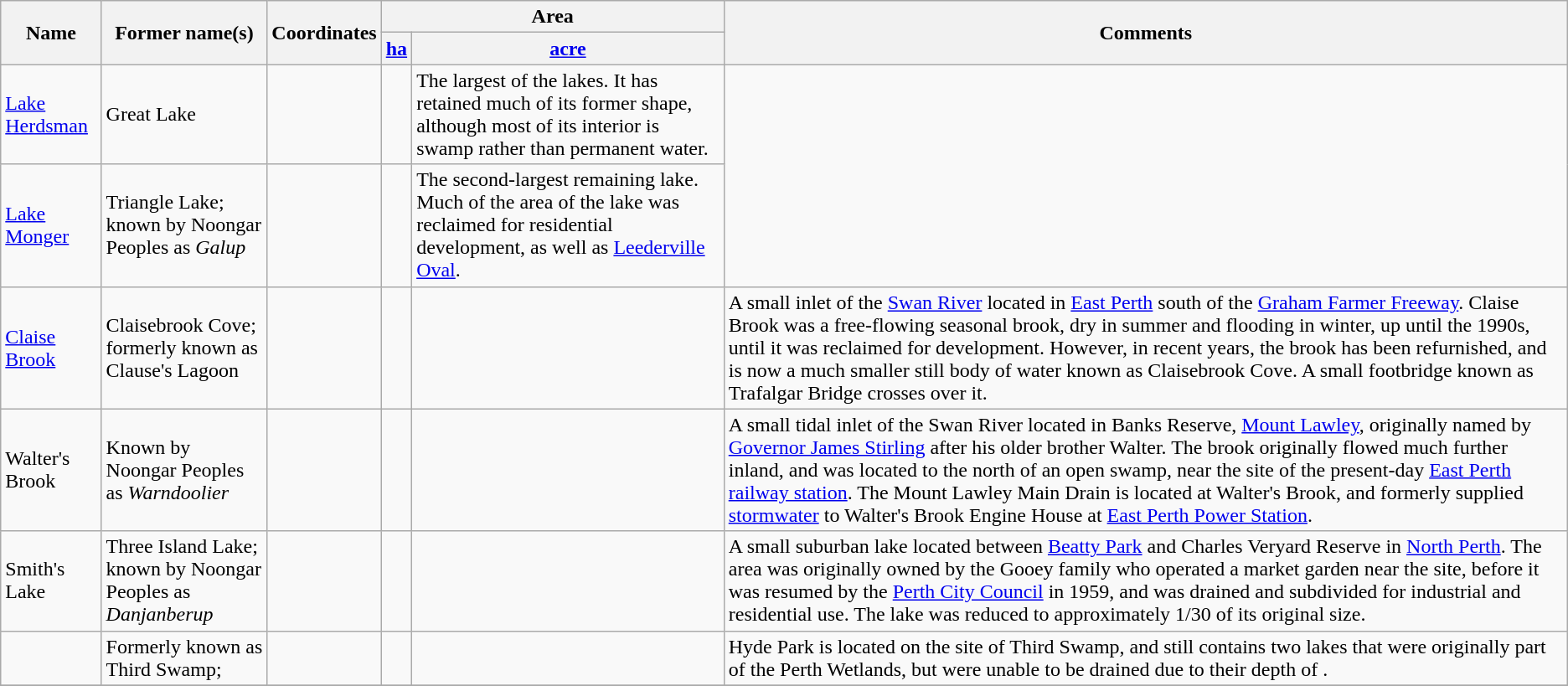<table class="wikitable sortable">
<tr>
<th scope="col" rowspan=2>Name</th>
<th scope="col" rowspan=2>Former name(s)</th>
<th scope="col" rowspan=2>Coordinates</th>
<th scope="col" colspan=2>Area</th>
<th scope="col" rowspan=2>Comments</th>
</tr>
<tr>
<th scope="col"><a href='#'>ha</a></th>
<th scope="col"><a href='#'>acre</a></th>
</tr>
<tr>
<td><a href='#'>Lake Herdsman</a></td>
<td>Great Lake</td>
<td></td>
<td></td>
<td>The largest of the lakes. It has retained much of its former shape, although most of its interior is swamp rather than permanent water.</td>
</tr>
<tr>
<td><a href='#'>Lake Monger</a></td>
<td>Triangle Lake;<br> known by Noongar Peoples as <em>Galup</em></td>
<td></td>
<td></td>
<td>The second-largest remaining lake. Much of the area of the lake was reclaimed for residential development, as well as <a href='#'>Leederville Oval</a>.</td>
</tr>
<tr>
<td><a href='#'>Claise Brook</a></td>
<td>Claisebrook Cove;<br> formerly known as Clause's Lagoon</td>
<td></td>
<td></td>
<td></td>
<td>A small inlet of the <a href='#'>Swan River</a> located in <a href='#'>East Perth</a> south of the <a href='#'>Graham Farmer Freeway</a>. Claise Brook was a free-flowing seasonal brook, dry in summer and flooding in winter, up until the 1990s, until it was reclaimed for development. However, in recent years, the brook has been refurnished, and is now a much smaller still body of water known as Claisebrook Cove. A small footbridge known as Trafalgar Bridge crosses over it.</td>
</tr>
<tr>
<td>Walter's Brook</td>
<td>Known by Noongar Peoples as <em>Warndoolier</em></td>
<td></td>
<td></td>
<td></td>
<td>A small tidal inlet of the Swan River located in Banks Reserve, <a href='#'>Mount Lawley</a>, originally named by <a href='#'>Governor James Stirling</a> after his older brother Walter. The brook originally flowed much further inland, and was located to the north of an open swamp, near the site of the present-day <a href='#'>East Perth railway station</a>. The Mount Lawley Main Drain is located at Walter's Brook, and formerly supplied <a href='#'>stormwater</a> to Walter's Brook Engine House at <a href='#'>East Perth Power Station</a>.</td>
</tr>
<tr>
<td>Smith's Lake</td>
<td>Three Island Lake;<br> known by Noongar Peoples as <em>Danjanberup</em></td>
<td></td>
<td></td>
<td></td>
<td>A small suburban lake located between <a href='#'>Beatty Park</a> and Charles Veryard Reserve in <a href='#'>North Perth</a>. The area was originally owned by the Gooey family who operated a market garden near the site, before it was resumed by the <a href='#'>Perth City Council</a> in 1959, and was drained and subdivided for industrial and residential use. The lake was reduced to approximately 1/30 of its original size.</td>
</tr>
<tr>
<td></td>
<td>Formerly known as Third Swamp;<br></td>
<td></td>
<td></td>
<td></td>
<td>Hyde Park is located on the site of Third Swamp, and still contains two lakes that were originally part of the Perth Wetlands, but were unable to be drained due to their depth of .</td>
</tr>
<tr>
</tr>
</table>
